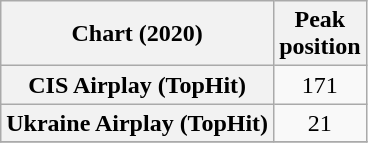<table class="wikitable sortable plainrowheaders" style="text-align:center">
<tr>
<th scope="col">Chart (2020)</th>
<th scope="col">Peak<br>position</th>
</tr>
<tr>
<th scope="row">CIS Airplay (TopHit)</th>
<td>171</td>
</tr>
<tr>
<th scope="row">Ukraine Airplay (TopHit)</th>
<td>21</td>
</tr>
<tr>
</tr>
</table>
